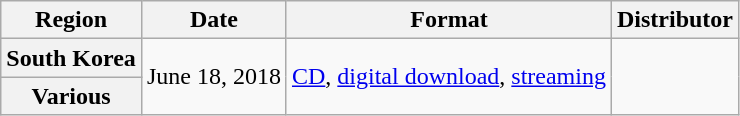<table class="wikitable plainrowheaders">
<tr>
<th>Region</th>
<th>Date</th>
<th>Format</th>
<th>Distributor</th>
</tr>
<tr>
<th scope="row">South Korea</th>
<td rowspan="2">June 18, 2018</td>
<td rowspan="2"><a href='#'>CD</a>, <a href='#'>digital download</a>, <a href='#'>streaming</a></td>
<td rowspan="2"></td>
</tr>
<tr>
<th scope="row">Various</th>
</tr>
</table>
